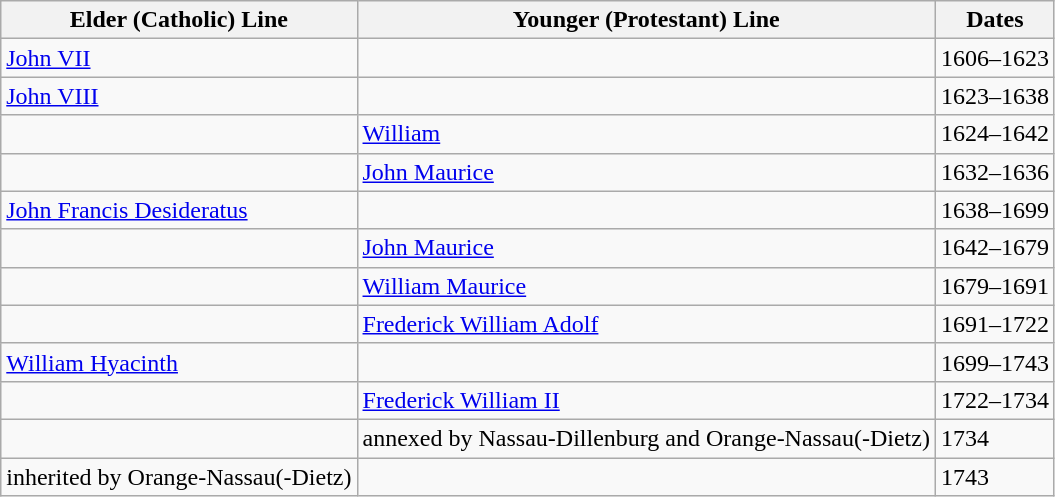<table class="wikitable">
<tr>
<th>Elder (Catholic) Line</th>
<th>Younger (Protestant) Line</th>
<th>Dates</th>
</tr>
<tr>
<td><a href='#'>John VII</a></td>
<td></td>
<td>1606–1623</td>
</tr>
<tr>
<td><a href='#'>John VIII</a></td>
<td></td>
<td>1623–1638</td>
</tr>
<tr>
<td></td>
<td><a href='#'>William</a></td>
<td>1624–1642</td>
</tr>
<tr>
<td></td>
<td><a href='#'>John Maurice</a></td>
<td>1632–1636</td>
</tr>
<tr>
<td><a href='#'>John Francis Desideratus</a></td>
<td></td>
<td>1638–1699</td>
</tr>
<tr>
<td></td>
<td><a href='#'>John Maurice</a></td>
<td>1642–1679</td>
</tr>
<tr>
<td></td>
<td><a href='#'>William Maurice</a></td>
<td>1679–1691</td>
</tr>
<tr>
<td></td>
<td><a href='#'>Frederick William Adolf</a></td>
<td>1691–1722</td>
</tr>
<tr>
<td><a href='#'>William Hyacinth</a></td>
<td></td>
<td>1699–1743</td>
</tr>
<tr>
<td></td>
<td><a href='#'>Frederick William II</a></td>
<td>1722–1734</td>
</tr>
<tr>
<td></td>
<td>annexed by Nassau-Dillenburg and Orange-Nassau(-Dietz)</td>
<td>1734</td>
</tr>
<tr>
<td>inherited by Orange-Nassau(-Dietz)</td>
<td></td>
<td>1743</td>
</tr>
</table>
